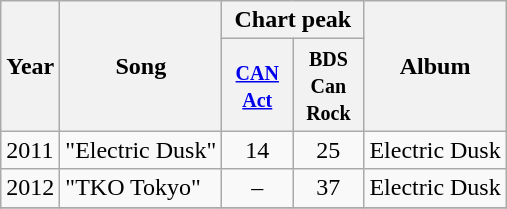<table class="wikitable">
<tr>
<th rowspan="2">Year</th>
<th rowspan="2">Song</th>
<th colspan="2">Chart peak</th>
<th rowspan="2">Album</th>
</tr>
<tr>
<th width="40"><small><a href='#'>CAN<br>Act</a></small><br></th>
<th width="40"><small> BDS<br> Can Rock</small></th>
</tr>
<tr>
<td rowspan="1">2011</td>
<td>"Electric Dusk"</td>
<td align="center">14</td>
<td align="center">25</td>
<td rowspan="1">Electric Dusk</td>
</tr>
<tr>
<td rowspan="1">2012</td>
<td>"TKO Tokyo"</td>
<td align="center">–</td>
<td align="center">37</td>
<td rowspan="1">Electric Dusk</td>
</tr>
<tr>
</tr>
</table>
